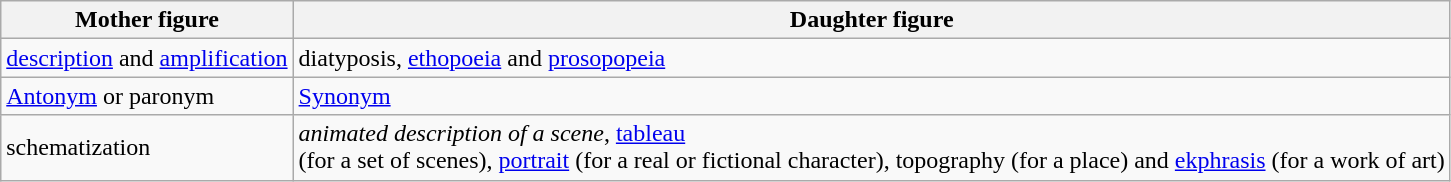<table class="wikitable sortable">
<tr>
<th>Mother figure</th>
<th>Daughter figure</th>
</tr>
<tr>
<td><a href='#'>description</a> and <a href='#'>amplification</a></td>
<td>diatyposis, <a href='#'>ethopoeia</a> and <a href='#'>prosopopeia</a></td>
</tr>
<tr>
<td><a href='#'>Antonym</a> or paronym</td>
<td><a href='#'>Synonym</a></td>
</tr>
<tr>
<td>schematization</td>
<td><em>animated description of a scene</em>, <a href='#'>tableau</a><br>(for a set of scenes), <a href='#'>portrait</a> (for a real or
fictional character), topography (for a 
place) and <a href='#'>ekphrasis</a> (for a work of art)</td>
</tr>
</table>
